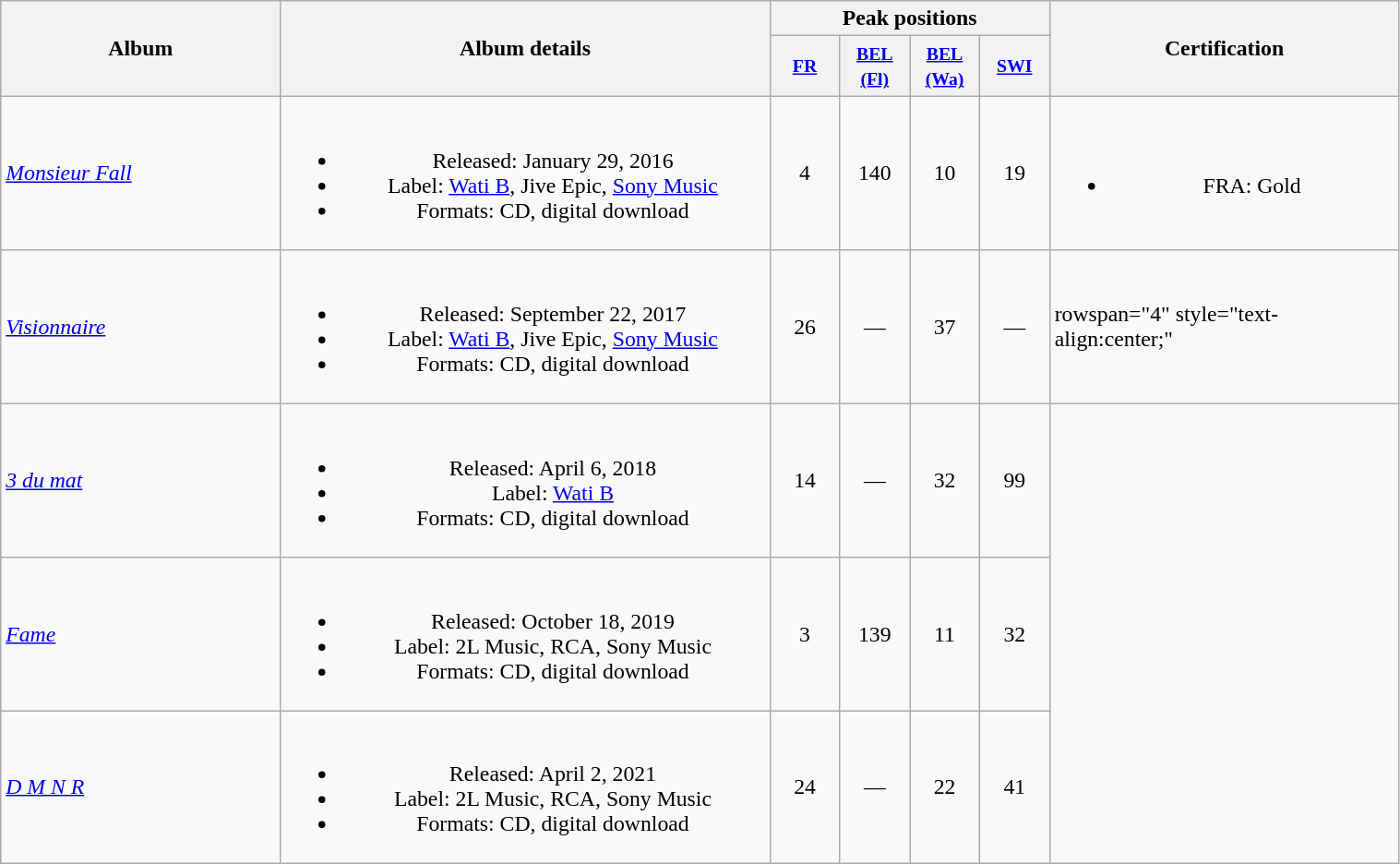<table class="wikitable" style="font-size:99%; text-align:left;" width="80%" "class="wikitable">
<tr>
<th rowspan="2" align="center" width="20%">Album</th>
<th align="center" rowspan="2" width="35%">Album details</th>
<th align="center" colspan="4" width="40%">Peak positions</th>
<th align="center" rowspan="2" width="40%">Certification</th>
</tr>
<tr>
<th width="5%"><small><a href='#'>FR</a><br></small></th>
<th width="5%"><small><a href='#'>BEL<br>(Fl)</a><br></small></th>
<th width="5%"><small><a href='#'>BEL<br>(Wa)</a><br></small></th>
<th width="5%"><small><a href='#'>SWI</a><br></small></th>
</tr>
<tr>
<td><em><a href='#'>Monsieur Fall</a></em></td>
<td style="text-align:center;"><br><ul><li>Released: January 29, 2016</li><li>Label: <a href='#'>Wati B</a>, Jive Epic, <a href='#'>Sony Music</a></li><li>Formats: CD, digital download</li></ul></td>
<td style="text-align:center;">4</td>
<td style="text-align:center;">140</td>
<td style="text-align:center;">10</td>
<td style="text-align:center;">19</td>
<td style="text-align:center;"><br><ul><li>FRA: Gold</li></ul></td>
</tr>
<tr>
<td><em><a href='#'>Visionnaire</a></em></td>
<td style="text-align:center;"><br><ul><li>Released: September 22, 2017</li><li>Label: <a href='#'>Wati B</a>, Jive Epic, <a href='#'>Sony Music</a></li><li>Formats: CD, digital download</li></ul></td>
<td style="text-align:center;">26<br></td>
<td style="text-align:center;">—</td>
<td style="text-align:center;">37</td>
<td style="text-align:center;">—</td>
<td>rowspan="4" style="text-align:center;" </td>
</tr>
<tr>
<td><em><a href='#'>3 du mat</a></em></td>
<td style="text-align:center;"><br><ul><li>Released: April 6, 2018</li><li>Label: <a href='#'>Wati B</a></li><li>Formats: CD, digital download</li></ul></td>
<td style="text-align:center;">14</td>
<td style="text-align:center;">—</td>
<td style="text-align:center;">32</td>
<td style="text-align:center;">99</td>
</tr>
<tr>
<td><em><a href='#'>Fame</a></em></td>
<td style="text-align:center;"><br><ul><li>Released: October 18, 2019</li><li>Label: 2L Music, RCA, Sony Music</li><li>Formats: CD, digital download</li></ul></td>
<td style="text-align:center;">3<br></td>
<td style="text-align:center;">139</td>
<td style="text-align:center;">11</td>
<td style="text-align:center;">32</td>
</tr>
<tr>
<td><em><a href='#'>D M N R</a></em></td>
<td style="text-align:center;"><br><ul><li>Released: April 2, 2021</li><li>Label: 2L Music, RCA, Sony Music</li><li>Formats: CD, digital download</li></ul></td>
<td style="text-align:center;">24</td>
<td style="text-align:center;">—</td>
<td style="text-align:center;">22</td>
<td style="text-align:center;">41</td>
</tr>
</table>
